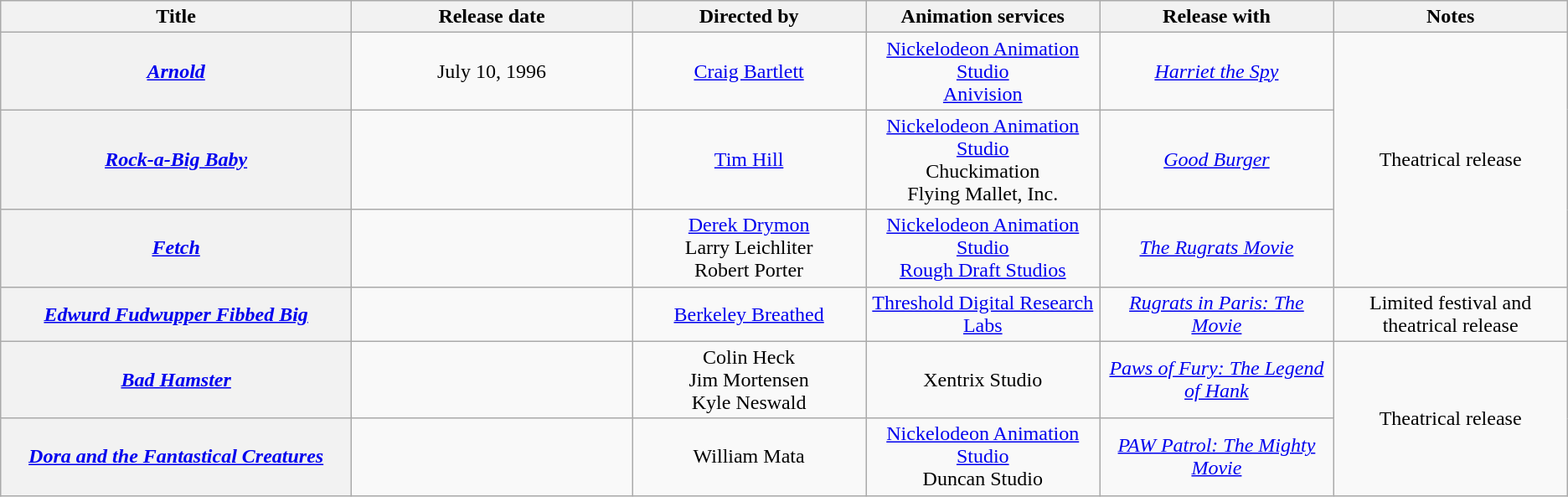<table class="wikitable plainrowheaders sortable" style="text-align: center">
<tr>
<th scope="col" width=15%>Title</th>
<th scope="col" width=12%  data-sort-type="date">Release date</th>
<th scope="col" width=10%>Directed by</th>
<th scope="col" width=10%>Animation services</th>
<th scope="col" width=10%>Release with</th>
<th scope="col" width=10%>Notes</th>
</tr>
<tr>
<th scope="row"><em><a href='#'>Arnold</a></em></th>
<td>July 10, 1996</td>
<td><a href='#'>Craig Bartlett</a></td>
<td><a href='#'>Nickelodeon Animation Studio</a><br><a href='#'>Anivision</a></td>
<td><em><a href='#'>Harriet the Spy</a></em></td>
<td rowspan=3>Theatrical release</td>
</tr>
<tr>
<th scope="row"><em><a href='#'>Rock-a-Big Baby</a></em></th>
<td></td>
<td><a href='#'>Tim Hill</a></td>
<td><a href='#'>Nickelodeon Animation Studio</a><br>Chuckimation<br>Flying Mallet, Inc.</td>
<td><em><a href='#'>Good Burger</a></em></td>
</tr>
<tr>
<th scope="row"><em><a href='#'>Fetch</a></em></th>
<td></td>
<td><a href='#'>Derek Drymon</a><br>Larry Leichliter<br>Robert Porter</td>
<td><a href='#'>Nickelodeon Animation Studio</a><br><a href='#'>Rough Draft Studios</a></td>
<td><em><a href='#'>The Rugrats Movie</a></em></td>
</tr>
<tr>
<th scope="row"><em><a href='#'>Edwurd Fudwupper Fibbed Big</a></em></th>
<td></td>
<td><a href='#'>Berkeley Breathed</a></td>
<td><a href='#'>Threshold Digital Research Labs</a></td>
<td><em><a href='#'>Rugrats in Paris: The Movie</a></em></td>
<td>Limited festival and theatrical release</td>
</tr>
<tr>
<th scope="row"><em><a href='#'>Bad Hamster</a></em></th>
<td></td>
<td>Colin Heck<br>Jim Mortensen<br>Kyle Neswald</td>
<td>Xentrix Studio</td>
<td><em><a href='#'>Paws of Fury: The Legend of Hank</a></em></td>
<td rowspan=2>Theatrical release</td>
</tr>
<tr>
<th scope="row"><em><a href='#'>Dora and the Fantastical Creatures</a></em></th>
<td></td>
<td>William Mata</td>
<td><a href='#'>Nickelodeon Animation Studio</a><br>Duncan Studio</td>
<td><em><a href='#'>PAW Patrol: The Mighty Movie</a></em></td>
</tr>
</table>
